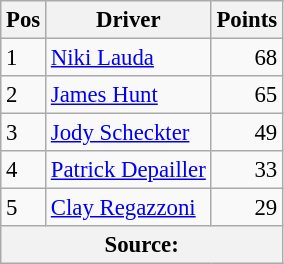<table class="wikitable" style="font-size: 95%;">
<tr>
<th>Pos</th>
<th>Driver</th>
<th>Points</th>
</tr>
<tr>
<td>1</td>
<td> <a href='#'>Niki Lauda</a></td>
<td align="right">68</td>
</tr>
<tr>
<td>2</td>
<td> <a href='#'>James Hunt</a></td>
<td align="right">65</td>
</tr>
<tr>
<td>3</td>
<td> <a href='#'>Jody Scheckter</a></td>
<td align="right">49</td>
</tr>
<tr>
<td>4</td>
<td> <a href='#'>Patrick Depailler</a></td>
<td align="right">33</td>
</tr>
<tr>
<td>5</td>
<td> <a href='#'>Clay Regazzoni</a></td>
<td align="right">29</td>
</tr>
<tr>
<th colspan=4>Source:</th>
</tr>
</table>
